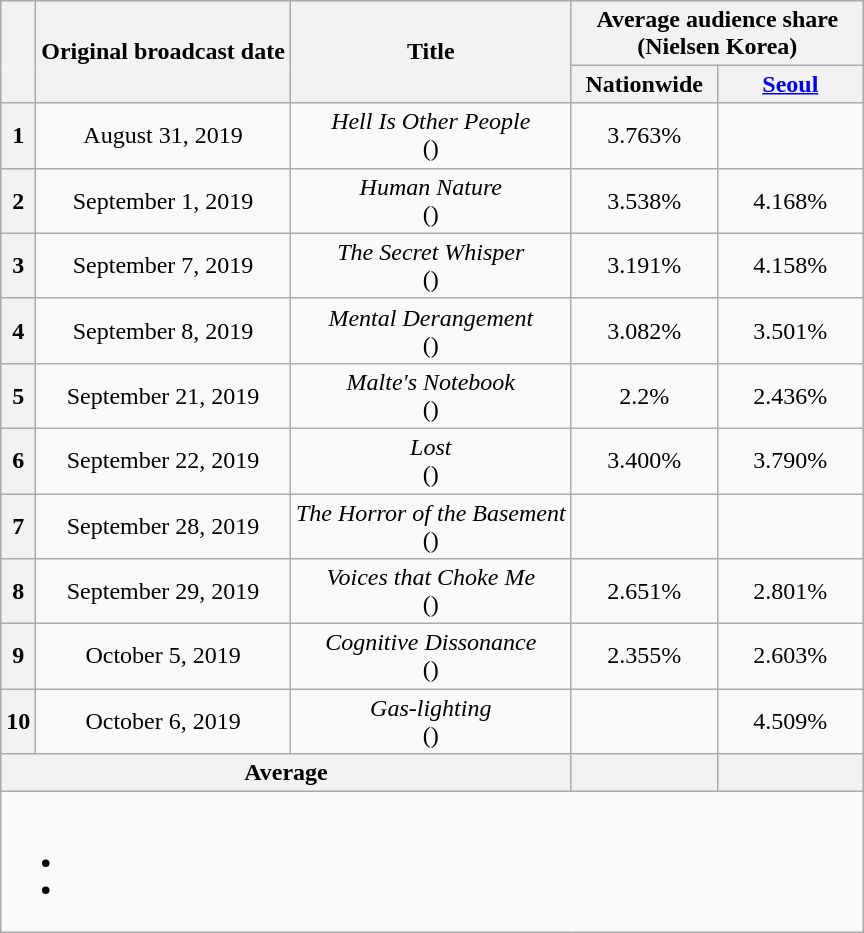<table class="wikitable" style="text-align:center;max-width:700px; margin-left: auto; margin-right: auto; border: none;">
<tr>
</tr>
<tr>
<th rowspan="2"></th>
<th rowspan="2">Original broadcast date</th>
<th rowspan="2">Title</th>
<th colspan="2">Average audience share<br>(Nielsen Korea)</th>
</tr>
<tr>
<th width="90">Nationwide</th>
<th width="90"><a href='#'>Seoul</a></th>
</tr>
<tr>
<th>1</th>
<td>August 31, 2019</td>
<td><em>Hell Is Other People</em><br>()</td>
<td>3.763% </td>
<td><strong></strong> </td>
</tr>
<tr>
<th>2</th>
<td>September 1, 2019</td>
<td><em>Human Nature</em><br>()</td>
<td>3.538% </td>
<td>4.168% </td>
</tr>
<tr>
<th>3</th>
<td>September 7, 2019</td>
<td><em>The Secret Whisper</em><br>()</td>
<td>3.191% </td>
<td>4.158% </td>
</tr>
<tr>
<th>4</th>
<td>September 8, 2019</td>
<td><em>Mental Derangement</em><br>()</td>
<td>3.082% </td>
<td>3.501% </td>
</tr>
<tr>
<th>5</th>
<td>September 21, 2019</td>
<td><em>Malte's Notebook</em><br>()</td>
<td>2.2%</td>
<td>2.436% </td>
</tr>
<tr>
<th>6</th>
<td>September 22, 2019</td>
<td><em>Lost</em><br>()</td>
<td>3.400% </td>
<td>3.790% </td>
</tr>
<tr>
<th>7</th>
<td>September 28, 2019</td>
<td><em>The Horror of the Basement</em><br>()</td>
<td><strong></strong> </td>
<td><strong></strong> </td>
</tr>
<tr>
<th>8</th>
<td>September 29, 2019</td>
<td><em>Voices that Choke Me</em><br>()</td>
<td>2.651% </td>
<td>2.801% </td>
</tr>
<tr>
<th>9</th>
<td>October 5, 2019</td>
<td><em>Cognitive Dissonance</em><br>()</td>
<td>2.355% </td>
<td>2.603% </td>
</tr>
<tr>
<th>10</th>
<td>October 6, 2019</td>
<td><em>Gas-lighting</em><br>()</td>
<td><strong></strong> </td>
<td>4.509% </td>
</tr>
<tr>
<th colspan="3">Average</th>
<th></th>
<th></th>
</tr>
<tr>
<td colspan="6"><br><ul><li></li><li></li></ul></td>
</tr>
</table>
